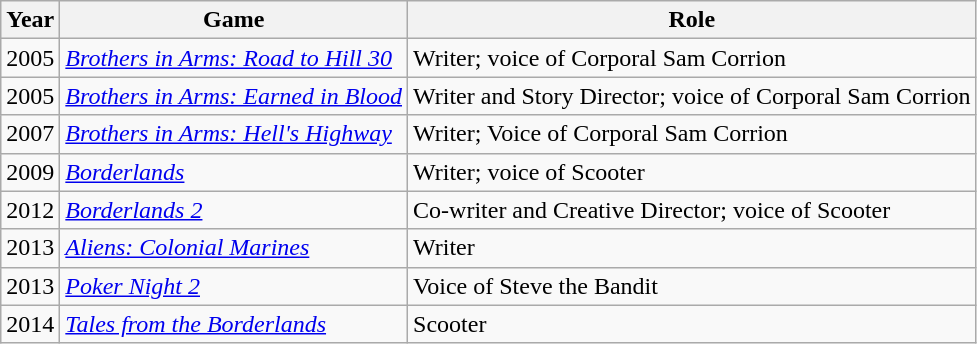<table class="wikitable">
<tr>
<th>Year</th>
<th>Game</th>
<th>Role</th>
</tr>
<tr>
<td>2005</td>
<td><em><a href='#'>Brothers in Arms: Road to Hill 30</a></em></td>
<td>Writer; voice of Corporal Sam Corrion</td>
</tr>
<tr>
<td>2005</td>
<td><em><a href='#'>Brothers in Arms: Earned in Blood</a></em></td>
<td>Writer and Story Director; voice of Corporal Sam Corrion</td>
</tr>
<tr>
<td>2007</td>
<td><em><a href='#'>Brothers in Arms: Hell's Highway</a></em></td>
<td>Writer; Voice of Corporal Sam Corrion</td>
</tr>
<tr>
<td>2009</td>
<td><a href='#'><em>Borderlands</em></a></td>
<td>Writer; voice of Scooter</td>
</tr>
<tr>
<td>2012</td>
<td><em><a href='#'>Borderlands 2</a></em></td>
<td>Co-writer and Creative Director; voice of Scooter</td>
</tr>
<tr>
<td>2013</td>
<td><em><a href='#'>Aliens: Colonial Marines</a></em></td>
<td>Writer</td>
</tr>
<tr>
<td>2013</td>
<td><em><a href='#'>Poker Night 2</a></em></td>
<td>Voice of Steve the Bandit</td>
</tr>
<tr>
<td>2014</td>
<td><em><a href='#'>Tales from the Borderlands</a></em></td>
<td>Scooter</td>
</tr>
</table>
